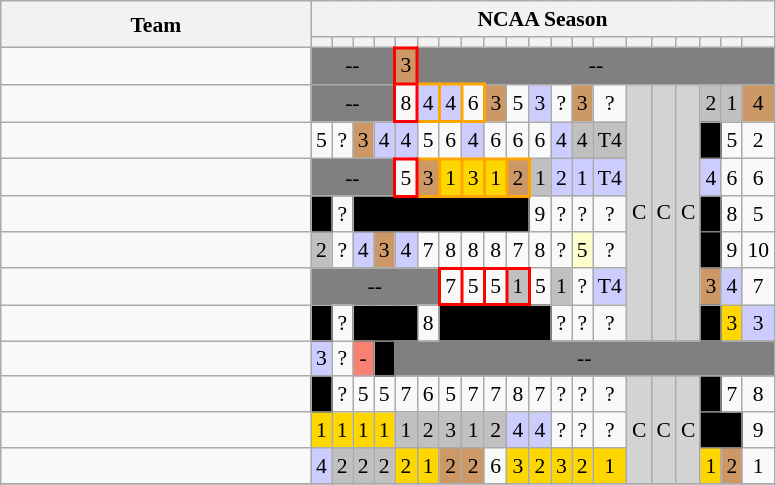<table class=wikitable style="text-align:center; font-size:90%;">
<tr>
<th width=200px rowspan=2>Team</th>
<th colspan=20>NCAA Season</th>
</tr>
<tr>
<th></th>
<th></th>
<th></th>
<th></th>
<th></th>
<th></th>
<th></th>
<th></th>
<th></th>
<th></th>
<th></th>
<th></th>
<th></th>
<th></th>
<th></th>
<th></th>
<th></th>
<th></th>
<th></th>
<th></th>
</tr>
<tr>
<td align=left><em></em></td>
<td bgcolor=gray colspan=4>--</td>
<td style="border: 2px solid red;" bgcolor=#c96>3</td>
<td bgcolor=gray colspan=15>--</td>
</tr>
<tr>
<td align=left></td>
<td bgcolor=gray colspan=4>--</td>
<td style="border: 2px solid red;">8</td>
<td style="border: 2px solid orange;" bgcolor=#CCCCFF>4</td>
<td style="border: 2px solid orange;" bgcolor=#CCCCFF>4</td>
<td style="border: 2px solid orange;">6</td>
<td bgcolor=#c96>3</td>
<td>5</td>
<td bgcolor=#CCCCFF>3</td>
<td>?</td>
<td bgcolor=#c96>3</td>
<td>?</td>
<td bgcolor=D3D3D3 rowspan=7>C</td>
<td bgcolor=D3D3D3 rowspan=7>C</td>
<td bgcolor=D3D3D3 rowspan=7>C</td>
<td bgcolor=silver>2</td>
<td bgcolor=silver>1</td>
<td bgcolor=#c96>4</td>
</tr>
<tr>
<td align=left></td>
<td>5</td>
<td>?</td>
<td bgcolor=#c96>3</td>
<td bgcolor=#CCCCFF>4</td>
<td bgcolor=#CCCCFF>4</td>
<td>5</td>
<td>6</td>
<td bgcolor=#CCCCFF>4</td>
<td>6</td>
<td>6</td>
<td>6</td>
<td bgcolor=#CCCCFF>4</td>
<td bgcolor=silver>4</td>
<td bgcolor=silver>T4</td>
<td bgcolor=black align=center style="border: 1px solid gray;"></td>
<td>5</td>
<td>2</td>
</tr>
<tr>
<td align=left></td>
<td bgcolor=gray colspan=4>--</td>
<td style="border: 2px solid red;">5</td>
<td style="border: 2px solid orange;" bgcolor=#c96>3</td>
<td style="border: 2px solid orange;" bgcolor=gold>1</td>
<td style="border: 2px solid orange;" bgcolor=gold>3</td>
<td style="border: 2px solid orange;" bgcolor=gold>1</td>
<td style="border: 2px solid orange;" bgcolor=#c96>2</td>
<td bgcolor=silver>1</td>
<td bgcolor=#CCCCFF>2</td>
<td bgcolor=#CCCCFF>1</td>
<td bgcolor=#CCCCFF>T4</td>
<td bgcolor=#CCCCFF>4</td>
<td>6</td>
<td>6</td>
</tr>
<tr>
<td align=left></td>
<td bgcolor=black align=center style="border: 1px solid gray;"></td>
<td>?</td>
<td bgcolor=black align=center style="border: 1px solid gray;" colspan=8></td>
<td>9</td>
<td>?</td>
<td>?</td>
<td>?</td>
<td bgcolor=black align=center style="border: 1px solid gray;"></td>
<td>8</td>
<td>5</td>
</tr>
<tr>
<td align=left></td>
<td bgcolor=silver>2</td>
<td>?</td>
<td bgcolor=#CCCCFF>4</td>
<td bgcolor=#c96>3</td>
<td bgcolor=#CCCCFF>4</td>
<td>7</td>
<td>8</td>
<td>8</td>
<td>8</td>
<td>7</td>
<td>8</td>
<td>?</td>
<td bgcolor=#FFFFCC>5</td>
<td>?</td>
<td bgcolor=black align=center style="border: 1px solid gray;"></td>
<td>9</td>
<td>10</td>
</tr>
<tr>
<td align=left></td>
<td bgcolor=gray colspan=6>--</td>
<td style="border: 2px solid red;">7</td>
<td style="border: 2px solid red;">5</td>
<td style="border: 2px solid red;">5</td>
<td style="border: 2px solid red;" bgcolor=silver>1</td>
<td>5</td>
<td bgcolor=silver>1</td>
<td>?</td>
<td bgcolor=#CCCCFF>T4</td>
<td bgcolor=#c96>3</td>
<td bgcolor=#CCCCFF>4</td>
<td>7</td>
</tr>
<tr>
<td align=left></td>
<td bgcolor=black align=center style="border: 1px solid gray;"></td>
<td>?</td>
<td bgcolor=black align=center style="border: 1px solid gray;" colspan=3></td>
<td>8</td>
<td bgcolor=black align=center style="border: 1px solid gray;" colspan=5></td>
<td>?</td>
<td>?</td>
<td>?</td>
<td bgcolor=black align=center style="border: 1px solid gray;"></td>
<td bgcolor=gold>3</td>
<td bgcolor=#CCCCFF>3</td>
</tr>
<tr>
<td align=left><em></em></td>
<td bgcolor=#CCCCFF>3</td>
<td>?</td>
<td bgcolor=salmon>-</td>
<td bgcolor=black align=center style="border: 1px solid gray;"></td>
<td bgcolor=gray colspan=16>--</td>
</tr>
<tr>
<td align=left></td>
<td bgcolor=black align=center style="border: 1px solid gray;"></td>
<td>?</td>
<td>5</td>
<td>5</td>
<td>7</td>
<td>6</td>
<td>5</td>
<td>7</td>
<td>7</td>
<td>8</td>
<td>7</td>
<td>?</td>
<td>?</td>
<td>?</td>
<td bgcolor=D3D3D3 rowspan=3>C</td>
<td bgcolor=D3D3D3 rowspan=3>C</td>
<td bgcolor=D3D3D3 rowspan=3>C</td>
<td bgcolor=black align=center style="border: 1px solid gray;"></td>
<td>7</td>
<td>8</td>
</tr>
<tr>
<td align=left></td>
<td bgcolor=gold>1</td>
<td bgcolor=gold>1</td>
<td bgcolor=gold>1</td>
<td bgcolor=gold>1</td>
<td bgcolor=silver>1</td>
<td bgcolor=silver>2</td>
<td bgcolor=silver>3</td>
<td bgcolor=silver>1</td>
<td bgcolor=silver>2</td>
<td bgcolor=#CCCCFF>4</td>
<td bgcolor=#CCCCFF>4</td>
<td>?</td>
<td>?</td>
<td>?</td>
<td bgcolor=black align=center style="border: 1px solid gray;" colspan=2></td>
<td>9</td>
</tr>
<tr>
<td align=left></td>
<td bgcolor=#CCCCFF>4</td>
<td bgcolor=silver>2</td>
<td bgcolor=silver>2</td>
<td bgcolor=silver>2</td>
<td bgcolor=gold>2</td>
<td bgcolor=gold>1</td>
<td bgcolor=#c96>2</td>
<td bgcolor=#c96>2</td>
<td>6</td>
<td bgcolor=gold>3</td>
<td bgcolor=gold>2</td>
<td bgcolor=gold>3</td>
<td bgcolor=gold>2</td>
<td bgcolor=gold>1</td>
<td bgcolor=gold>1</td>
<td bgcolor=#c96>2</td>
<td>1</td>
</tr>
<tr>
</tr>
</table>
